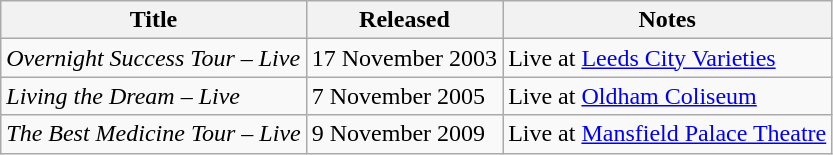<table class="wikitable" border="1">
<tr>
<th>Title</th>
<th>Released</th>
<th>Notes</th>
</tr>
<tr>
<td><em>Overnight Success Tour – Live</em></td>
<td>17 November 2003</td>
<td>Live at <a href='#'>Leeds City Varieties</a></td>
</tr>
<tr>
<td><em>Living the Dream – Live</em></td>
<td>7 November 2005</td>
<td>Live at <a href='#'>Oldham Coliseum</a></td>
</tr>
<tr>
<td><em>The Best Medicine Tour – Live</em></td>
<td>9 November 2009</td>
<td>Live at <a href='#'>Mansfield Palace Theatre</a></td>
</tr>
</table>
